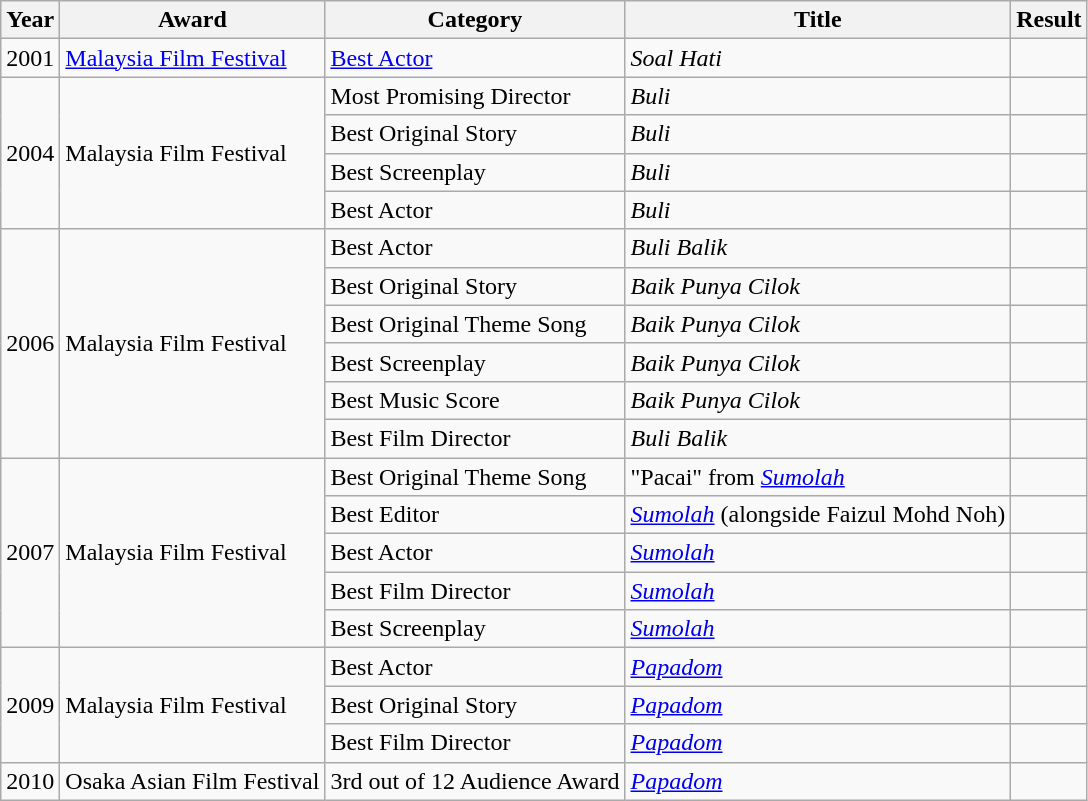<table class="wikitable">
<tr>
<th>Year</th>
<th>Award</th>
<th>Category</th>
<th>Title</th>
<th>Result</th>
</tr>
<tr>
<td>2001</td>
<td><a href='#'>Malaysia Film Festival</a></td>
<td><a href='#'>Best Actor</a></td>
<td><em>Soal Hati</em></td>
<td></td>
</tr>
<tr>
<td rowspan=4>2004</td>
<td rowspan=4>Malaysia Film Festival</td>
<td>Most Promising Director</td>
<td><em>Buli</em></td>
<td></td>
</tr>
<tr>
<td>Best Original Story</td>
<td><em>Buli</em></td>
<td></td>
</tr>
<tr>
<td>Best Screenplay</td>
<td><em>Buli</em></td>
<td></td>
</tr>
<tr>
<td>Best Actor</td>
<td><em>Buli</em></td>
<td></td>
</tr>
<tr>
<td rowspan=6>2006</td>
<td rowspan=6>Malaysia Film Festival</td>
<td>Best Actor</td>
<td><em>Buli Balik</em></td>
<td></td>
</tr>
<tr>
<td>Best Original Story</td>
<td><em>Baik Punya Cilok</em></td>
<td></td>
</tr>
<tr>
<td>Best Original Theme Song</td>
<td><em>Baik Punya Cilok</em></td>
<td></td>
</tr>
<tr>
<td>Best Screenplay</td>
<td><em>Baik Punya Cilok</em></td>
<td></td>
</tr>
<tr>
<td>Best Music Score</td>
<td><em>Baik Punya Cilok</em></td>
<td></td>
</tr>
<tr>
<td>Best Film Director</td>
<td><em>Buli Balik</em></td>
<td></td>
</tr>
<tr>
<td rowspan=5>2007</td>
<td rowspan=5>Malaysia Film Festival</td>
<td>Best Original Theme Song</td>
<td>"Pacai" from <em><a href='#'>Sumolah</a></em></td>
<td></td>
</tr>
<tr>
<td>Best Editor</td>
<td><em><a href='#'>Sumolah</a></em> (alongside Faizul Mohd Noh)</td>
<td></td>
</tr>
<tr>
<td>Best Actor</td>
<td><em><a href='#'>Sumolah</a></em></td>
<td></td>
</tr>
<tr>
<td>Best Film Director</td>
<td><em><a href='#'>Sumolah</a></em></td>
<td></td>
</tr>
<tr>
<td>Best Screenplay</td>
<td><em><a href='#'>Sumolah</a></em></td>
<td></td>
</tr>
<tr>
<td rowspan=3>2009</td>
<td rowspan=3>Malaysia Film Festival</td>
<td>Best Actor</td>
<td><em><a href='#'>Papadom</a></em></td>
<td></td>
</tr>
<tr>
<td>Best Original Story</td>
<td><em><a href='#'>Papadom</a></em></td>
<td></td>
</tr>
<tr>
<td>Best Film Director</td>
<td><em><a href='#'>Papadom</a></em></td>
<td></td>
</tr>
<tr>
<td>2010</td>
<td>Osaka Asian Film Festival</td>
<td>3rd out of 12 Audience Award</td>
<td><em><a href='#'>Papadom</a></em></td>
<td></td>
</tr>
</table>
